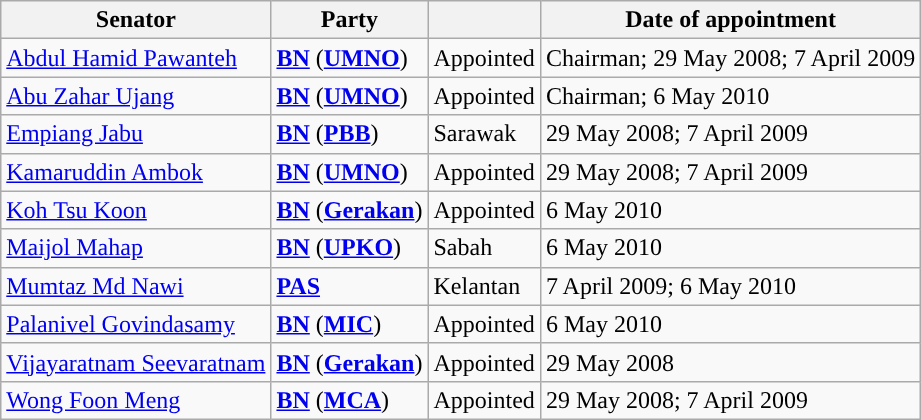<table class="wikitable sortable">
<tr>
<th>Senator</th>
<th>Party</th>
<th></th>
<th>Date of appointment</th>
</tr>
<tr>
<td><a href='#'>Abdul Hamid Pawanteh</a></td>
<td><strong><a href='#'>BN</a></strong> (<strong><a href='#'>UMNO</a></strong>)</td>
<td>Appointed</td>
<td>Chairman; 29 May 2008; 7 April 2009</td>
</tr>
<tr>
<td><a href='#'>Abu Zahar Ujang</a></td>
<td><strong><a href='#'>BN</a></strong> (<strong><a href='#'>UMNO</a></strong>)</td>
<td>Appointed</td>
<td>Chairman; 6 May 2010</td>
</tr>
<tr>
<td><a href='#'>Empiang Jabu</a></td>
<td><strong><a href='#'>BN</a></strong> (<strong><a href='#'>PBB</a></strong>)</td>
<td>Sarawak</td>
<td>29 May 2008; 7 April 2009</td>
</tr>
<tr>
<td><a href='#'>Kamaruddin Ambok</a></td>
<td><strong><a href='#'>BN</a></strong> (<strong><a href='#'>UMNO</a></strong>)</td>
<td>Appointed</td>
<td>29 May 2008; 7 April 2009</td>
</tr>
<tr>
<td><a href='#'>Koh Tsu Koon</a></td>
<td><strong><a href='#'>BN</a></strong> (<strong><a href='#'>Gerakan</a></strong>)</td>
<td>Appointed</td>
<td>6 May 2010</td>
</tr>
<tr>
<td><a href='#'>Maijol Mahap</a></td>
<td><strong><a href='#'>BN</a></strong> (<strong><a href='#'>UPKO</a></strong>)</td>
<td>Sabah</td>
<td>6 May 2010</td>
</tr>
<tr>
<td><a href='#'>Mumtaz Md Nawi</a></td>
<td><strong><a href='#'>PAS</a></strong></td>
<td>Kelantan</td>
<td>7 April 2009; 6 May 2010</td>
</tr>
<tr>
<td><a href='#'>Palanivel Govindasamy</a></td>
<td><strong><a href='#'>BN</a></strong> (<strong><a href='#'>MIC</a></strong>)</td>
<td>Appointed</td>
<td>6 May 2010</td>
</tr>
<tr>
<td><a href='#'>Vijayaratnam Seevaratnam</a></td>
<td><strong><a href='#'>BN</a></strong> (<strong><a href='#'>Gerakan</a></strong>)</td>
<td>Appointed</td>
<td>29 May 2008</td>
</tr>
<tr>
<td><a href='#'>Wong Foon Meng</a></td>
<td><strong><a href='#'>BN</a></strong> (<strong><a href='#'>MCA</a></strong>)</td>
<td>Appointed</td>
<td>29 May 2008; 7 April 2009</td>
</tr>
</table>
